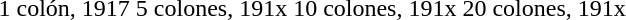<table>
<tr>
<td></td>
<td></td>
<td></td>
<td></td>
</tr>
<tr>
<td></td>
<td></td>
<td></td>
<td></td>
</tr>
<tr style="text-align:center;">
<td>1 colón, 1917</td>
<td style="text-align:center;">5 colones, 191x</td>
<td style="text-align:center;">10 colones, 191x</td>
<td style="text-align:center;">20 colones, 191x</td>
</tr>
</table>
